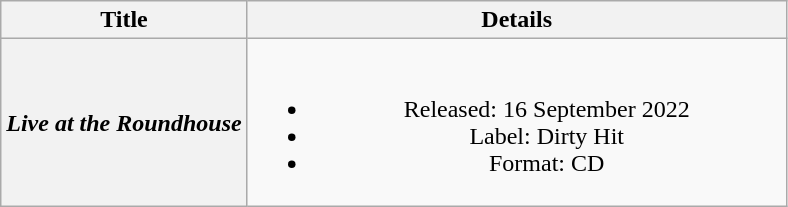<table class="wikitable plainrowheaders" style="text-align:center">
<tr>
<th scope="col">Title</th>
<th scope="col" style="width:22em;">Details</th>
</tr>
<tr>
<th scope="row"><em>Live at the Roundhouse</em></th>
<td><br><ul><li>Released: 16 September 2022</li><li>Label: Dirty Hit</li><li>Format: CD</li></ul></td>
</tr>
</table>
